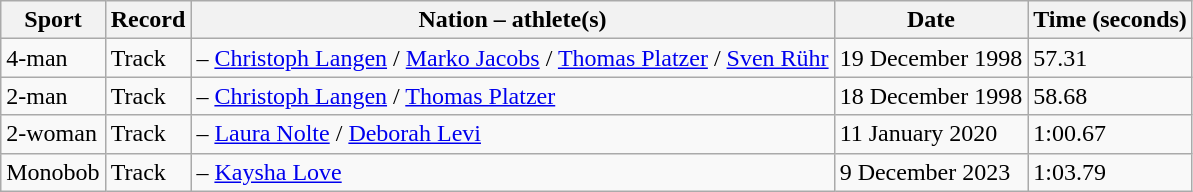<table class="wikitable">
<tr>
<th>Sport</th>
<th>Record</th>
<th>Nation – athlete(s)</th>
<th>Date</th>
<th>Time (seconds)</th>
</tr>
<tr>
<td>4-man</td>
<td>Track</td>
<td> – <a href='#'>Christoph Langen</a> / <a href='#'>Marko Jacobs</a> / <a href='#'>Thomas Platzer</a> / <a href='#'>Sven Rühr</a></td>
<td>19 December 1998</td>
<td>57.31</td>
</tr>
<tr>
<td>2-man</td>
<td>Track</td>
<td> – <a href='#'>Christoph Langen</a> / <a href='#'>Thomas Platzer</a></td>
<td>18 December 1998</td>
<td>58.68</td>
</tr>
<tr>
<td>2-woman</td>
<td>Track</td>
<td> – <a href='#'>Laura Nolte</a> / <a href='#'>Deborah Levi</a></td>
<td>11 January 2020</td>
<td>1:00.67</td>
</tr>
<tr>
<td>Monobob</td>
<td>Track</td>
<td> – <a href='#'>Kaysha Love</a></td>
<td>9 December 2023</td>
<td>1:03.79</td>
</tr>
</table>
